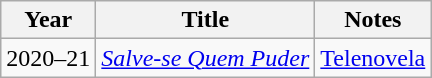<table class="wikitable sortable">
<tr>
<th>Year</th>
<th>Title</th>
<th class="unsortable">Notes</th>
</tr>
<tr>
<td>2020–21</td>
<td><em><a href='#'>Salve-se Quem Puder</a></em></td>
<td><a href='#'>Telenovela</a></td>
</tr>
</table>
